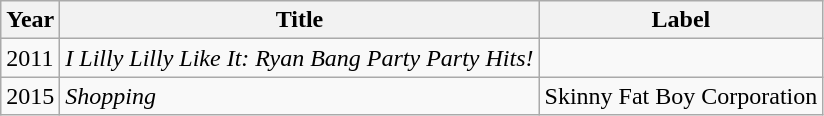<table class="wikitable sortable">
<tr>
<th>Year</th>
<th>Title</th>
<th>Label</th>
</tr>
<tr>
<td>2011</td>
<td><em>I Lilly Lilly Like It: Ryan Bang Party Party Hits!</em></td>
<td></td>
</tr>
<tr>
<td>2015</td>
<td><em>Shopping</em></td>
<td>Skinny Fat Boy Corporation</td>
</tr>
</table>
